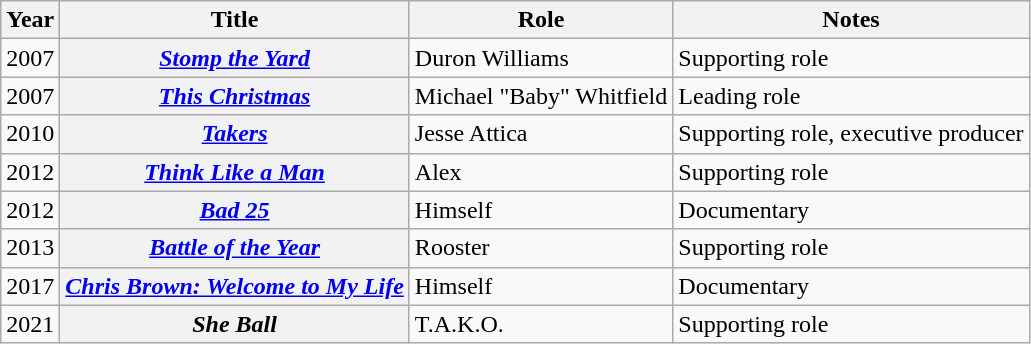<table class="wikitable plainrowheaders">
<tr>
<th scope="col">Year</th>
<th scope="col">Title</th>
<th scope="col">Role</th>
<th scope="col">Notes</th>
</tr>
<tr>
<td>2007</td>
<th scope="row"><em><a href='#'>Stomp the Yard</a></em></th>
<td>Duron Williams</td>
<td>Supporting role</td>
</tr>
<tr>
<td>2007</td>
<th scope="row"><em><a href='#'>This Christmas</a></em></th>
<td>Michael "Baby" Whitfield</td>
<td>Leading role</td>
</tr>
<tr>
<td>2010</td>
<th scope="row"><em><a href='#'>Takers</a></em></th>
<td>Jesse Attica</td>
<td>Supporting role, executive producer</td>
</tr>
<tr>
<td>2012</td>
<th scope="row"><em><a href='#'>Think Like a Man</a></em></th>
<td>Alex</td>
<td>Supporting role</td>
</tr>
<tr>
<td>2012</td>
<th scope="row"><em><a href='#'>Bad 25</a></em></th>
<td>Himself</td>
<td>Documentary</td>
</tr>
<tr>
<td>2013</td>
<th scope="row"><em><a href='#'>Battle of the Year</a></em></th>
<td>Rooster</td>
<td>Supporting role</td>
</tr>
<tr>
<td>2017</td>
<th scope="row"><em><a href='#'>Chris Brown: Welcome to My Life</a></em></th>
<td>Himself</td>
<td>Documentary</td>
</tr>
<tr>
<td>2021</td>
<th scope="row"><em>She Ball</em></th>
<td>T.A.K.O.</td>
<td>Supporting role</td>
</tr>
</table>
